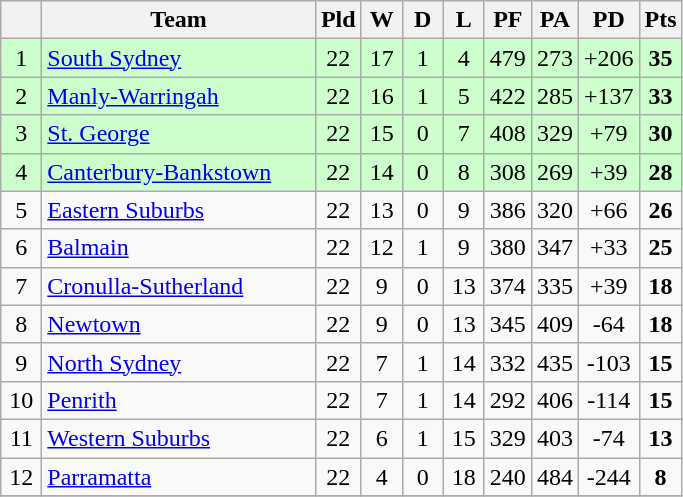<table class="wikitable" style="text-align:center;">
<tr>
<th width=20 abbr="Position×"></th>
<th width=175>Team</th>
<th width=20 abbr="Played">Pld</th>
<th width=20 abbr="Won">W</th>
<th width=20 abbr="Drawn">D</th>
<th width=20 abbr="Lost">L</th>
<th width=20 abbr="Points for">PF</th>
<th width=20 abbr="Points against">PA</th>
<th width=20 abbr="Points difference">PD</th>
<th width=20 abbr="Points">Pts</th>
</tr>
<tr style="background: #ccffcc;">
<td>1</td>
<td style="text-align:left;"> <a href='#'>South Sydney</a></td>
<td>22</td>
<td>17</td>
<td>1</td>
<td>4</td>
<td>479</td>
<td>273</td>
<td>+206</td>
<td><strong>35</strong></td>
</tr>
<tr style="background: #ccffcc;">
<td>2</td>
<td style="text-align:left;"> <a href='#'>Manly-Warringah</a></td>
<td>22</td>
<td>16</td>
<td>1</td>
<td>5</td>
<td>422</td>
<td>285</td>
<td>+137</td>
<td><strong>33</strong></td>
</tr>
<tr style="background: #ccffcc;">
<td>3</td>
<td style="text-align:left;"> <a href='#'>St. George</a></td>
<td>22</td>
<td>15</td>
<td>0</td>
<td>7</td>
<td>408</td>
<td>329</td>
<td>+79</td>
<td><strong>30</strong></td>
</tr>
<tr style="background: #ccffcc;">
<td>4</td>
<td style="text-align:left;"> <a href='#'>Canterbury-Bankstown</a></td>
<td>22</td>
<td>14</td>
<td>0</td>
<td>8</td>
<td>308</td>
<td>269</td>
<td>+39</td>
<td><strong>28</strong></td>
</tr>
<tr>
<td>5</td>
<td style="text-align:left;"> <a href='#'>Eastern Suburbs</a></td>
<td>22</td>
<td>13</td>
<td>0</td>
<td>9</td>
<td>386</td>
<td>320</td>
<td>+66</td>
<td><strong>26</strong></td>
</tr>
<tr>
<td>6</td>
<td style="text-align:left;"> <a href='#'>Balmain</a></td>
<td>22</td>
<td>12</td>
<td>1</td>
<td>9</td>
<td>380</td>
<td>347</td>
<td>+33</td>
<td><strong>25</strong></td>
</tr>
<tr>
<td>7</td>
<td style="text-align:left;"> <a href='#'>Cronulla-Sutherland</a></td>
<td>22</td>
<td>9</td>
<td>0</td>
<td>13</td>
<td>374</td>
<td>335</td>
<td>+39</td>
<td><strong>18</strong></td>
</tr>
<tr>
<td>8</td>
<td style="text-align:left;"> <a href='#'>Newtown</a></td>
<td>22</td>
<td>9</td>
<td>0</td>
<td>13</td>
<td>345</td>
<td>409</td>
<td>-64</td>
<td><strong>18</strong></td>
</tr>
<tr>
<td>9</td>
<td style="text-align:left;"> <a href='#'>North Sydney</a></td>
<td>22</td>
<td>7</td>
<td>1</td>
<td>14</td>
<td>332</td>
<td>435</td>
<td>-103</td>
<td><strong>15</strong></td>
</tr>
<tr>
<td>10</td>
<td style="text-align:left;"> <a href='#'>Penrith</a></td>
<td>22</td>
<td>7</td>
<td>1</td>
<td>14</td>
<td>292</td>
<td>406</td>
<td>-114</td>
<td><strong>15</strong></td>
</tr>
<tr>
<td>11</td>
<td style="text-align:left;"> <a href='#'>Western Suburbs</a></td>
<td>22</td>
<td>6</td>
<td>1</td>
<td>15</td>
<td>329</td>
<td>403</td>
<td>-74</td>
<td><strong>13</strong></td>
</tr>
<tr>
<td>12</td>
<td style="text-align:left;"> <a href='#'>Parramatta</a></td>
<td>22</td>
<td>4</td>
<td>0</td>
<td>18</td>
<td>240</td>
<td>484</td>
<td>-244</td>
<td><strong>8</strong></td>
</tr>
<tr>
</tr>
</table>
